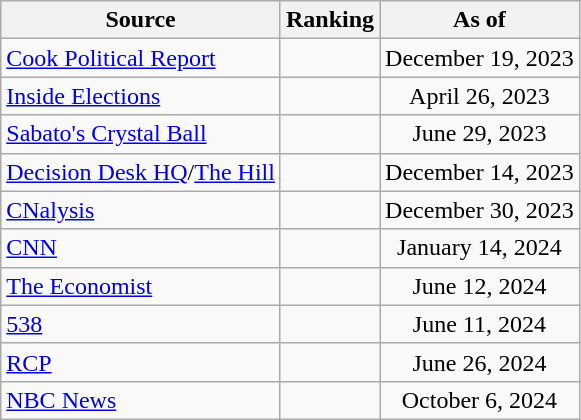<table class="wikitable" style="text-align:center">
<tr>
<th>Source</th>
<th>Ranking</th>
<th>As of</th>
</tr>
<tr>
<td align=left><a href='#'>Cook Political Report</a></td>
<td></td>
<td>December 19, 2023</td>
</tr>
<tr>
<td align=left><a href='#'>Inside Elections</a></td>
<td></td>
<td>April 26, 2023</td>
</tr>
<tr>
<td align=left><a href='#'>Sabato's Crystal Ball</a></td>
<td></td>
<td>June 29, 2023</td>
</tr>
<tr>
<td align=left><a href='#'>Decision Desk HQ</a>/<a href='#'>The Hill</a></td>
<td></td>
<td>December 14, 2023</td>
</tr>
<tr>
<td align=left><a href='#'>CNalysis</a></td>
<td></td>
<td>December 30, 2023</td>
</tr>
<tr>
<td align=left><a href='#'>CNN</a></td>
<td></td>
<td>January 14, 2024</td>
</tr>
<tr>
<td align=left><a href='#'>The Economist</a></td>
<td></td>
<td>June 12, 2024</td>
</tr>
<tr>
<td align="left"><a href='#'>538</a></td>
<td></td>
<td>June 11, 2024</td>
</tr>
<tr>
<td align="left"><a href='#'>RCP</a></td>
<td></td>
<td>June 26, 2024</td>
</tr>
<tr>
<td align="left"><a href='#'>NBC News</a></td>
<td></td>
<td>October 6, 2024</td>
</tr>
</table>
